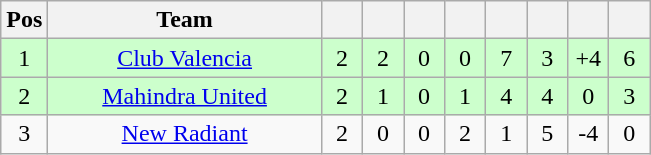<table class="wikitable" style="text-align: center;">
<tr>
<th width="20">Pos</th>
<th width="175">Team</th>
<th width="20"></th>
<th width="20"></th>
<th width="20"></th>
<th width="20"></th>
<th width="20"></th>
<th width="20"></th>
<th width="20"></th>
<th width="20"></th>
</tr>
<tr style="background:#ccffcc">
<td>1</td>
<td><a href='#'>Club Valencia</a></td>
<td>2</td>
<td>2</td>
<td>0</td>
<td>0</td>
<td>7</td>
<td>3</td>
<td>+4</td>
<td>6</td>
</tr>
<tr style="background:#ccffcc">
<td>2</td>
<td><a href='#'>Mahindra United</a></td>
<td>2</td>
<td>1</td>
<td>0</td>
<td>1</td>
<td>4</td>
<td>4</td>
<td>0</td>
<td>3</td>
</tr>
<tr>
<td>3</td>
<td><a href='#'>New Radiant</a></td>
<td>2</td>
<td>0</td>
<td>0</td>
<td>2</td>
<td>1</td>
<td>5</td>
<td>-4</td>
<td>0</td>
</tr>
</table>
